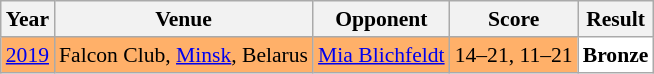<table class="sortable wikitable" style="font-size: 90%;">
<tr>
<th>Year</th>
<th>Venue</th>
<th>Opponent</th>
<th>Score</th>
<th>Result</th>
</tr>
<tr style="background:#FFB069">
<td align="center"><a href='#'>2019</a></td>
<td align="left">Falcon Club, <a href='#'>Minsk</a>, Belarus</td>
<td align="left"> <a href='#'>Mia Blichfeldt</a></td>
<td align="left">14–21, 11–21</td>
<td style="text-align:left; background:white"> <strong>Bronze</strong></td>
</tr>
</table>
